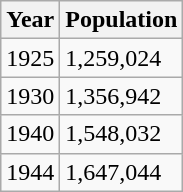<table class="wikitable">
<tr>
<th>Year</th>
<th>Population</th>
</tr>
<tr>
<td>1925</td>
<td>1,259,024</td>
</tr>
<tr>
<td>1930</td>
<td>1,356,942</td>
</tr>
<tr>
<td>1940</td>
<td>1,548,032</td>
</tr>
<tr>
<td>1944</td>
<td>1,647,044</td>
</tr>
</table>
